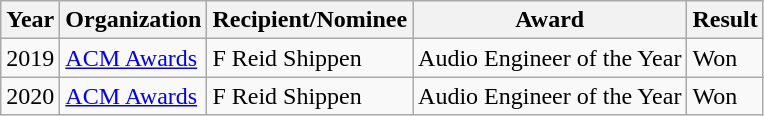<table class="wikitable">
<tr>
<th>Year</th>
<th>Organization</th>
<th>Recipient/Nominee</th>
<th>Award</th>
<th>Result</th>
</tr>
<tr>
<td>2019</td>
<td><a href='#'>ACM Awards</a></td>
<td>F Reid Shippen</td>
<td>Audio Engineer of the Year</td>
<td>Won</td>
</tr>
<tr>
<td>2020</td>
<td><a href='#'>ACM Awards</a></td>
<td>F Reid Shippen</td>
<td>Audio Engineer of the Year</td>
<td>Won</td>
</tr>
</table>
